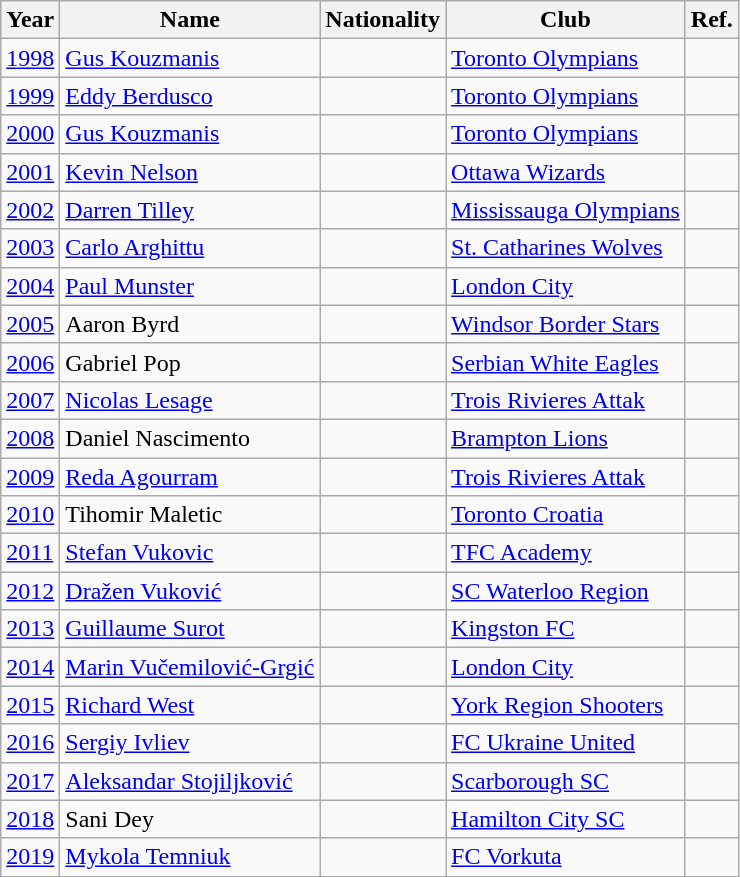<table class="wikitable sortable">
<tr>
<th>Year</th>
<th>Name</th>
<th>Nationality</th>
<th>Club</th>
<th>Ref.</th>
</tr>
<tr>
<td><a href='#'>1998</a></td>
<td><a href='#'>Gus Kouzmanis</a></td>
<td></td>
<td><a href='#'>Toronto Olympians</a></td>
<td></td>
</tr>
<tr>
<td><a href='#'>1999</a></td>
<td><a href='#'>Eddy Berdusco</a></td>
<td></td>
<td><a href='#'>Toronto Olympians</a></td>
<td></td>
</tr>
<tr>
<td><a href='#'>2000</a></td>
<td><a href='#'>Gus Kouzmanis</a></td>
<td></td>
<td><a href='#'>Toronto Olympians</a></td>
<td></td>
</tr>
<tr>
<td><a href='#'>2001</a></td>
<td><a href='#'>Kevin Nelson</a></td>
<td></td>
<td><a href='#'>Ottawa Wizards</a></td>
<td></td>
</tr>
<tr>
<td><a href='#'>2002</a></td>
<td><a href='#'>Darren Tilley</a></td>
<td></td>
<td><a href='#'>Mississauga Olympians</a></td>
<td></td>
</tr>
<tr>
<td><a href='#'>2003</a></td>
<td><a href='#'>Carlo Arghittu</a></td>
<td></td>
<td><a href='#'>St. Catharines Wolves</a></td>
<td></td>
</tr>
<tr>
<td><a href='#'>2004</a></td>
<td><a href='#'>Paul Munster</a></td>
<td></td>
<td><a href='#'>London City</a></td>
<td></td>
</tr>
<tr>
<td><a href='#'>2005</a></td>
<td>Aaron Byrd</td>
<td></td>
<td><a href='#'>Windsor Border Stars</a></td>
<td></td>
</tr>
<tr>
<td><a href='#'>2006</a></td>
<td>Gabriel Pop</td>
<td></td>
<td><a href='#'>Serbian White Eagles</a></td>
<td></td>
</tr>
<tr>
<td><a href='#'>2007</a></td>
<td><a href='#'>Nicolas Lesage</a></td>
<td></td>
<td><a href='#'>Trois Rivieres Attak</a></td>
<td></td>
</tr>
<tr>
<td><a href='#'>2008</a></td>
<td>Daniel Nascimento</td>
<td></td>
<td><a href='#'>Brampton Lions</a></td>
<td></td>
</tr>
<tr>
<td><a href='#'>2009</a></td>
<td><a href='#'>Reda Agourram</a></td>
<td></td>
<td><a href='#'>Trois Rivieres Attak</a></td>
<td></td>
</tr>
<tr>
<td><a href='#'>2010</a></td>
<td>Tihomir Maletic</td>
<td></td>
<td><a href='#'>Toronto Croatia</a></td>
<td></td>
</tr>
<tr>
<td><a href='#'>2011</a></td>
<td><a href='#'>Stefan Vukovic</a></td>
<td></td>
<td><a href='#'>TFC Academy</a></td>
<td></td>
</tr>
<tr>
<td><a href='#'>2012</a></td>
<td><a href='#'>Dražen Vuković</a></td>
<td></td>
<td><a href='#'>SC Waterloo Region</a></td>
<td></td>
</tr>
<tr>
<td><a href='#'>2013</a></td>
<td><a href='#'>Guillaume Surot</a></td>
<td></td>
<td><a href='#'>Kingston FC</a></td>
<td></td>
</tr>
<tr>
<td><a href='#'>2014</a></td>
<td><a href='#'>Marin Vučemilović-Grgić</a></td>
<td></td>
<td><a href='#'>London City</a></td>
<td></td>
</tr>
<tr>
<td><a href='#'>2015</a></td>
<td><a href='#'>Richard West</a></td>
<td></td>
<td><a href='#'>York Region Shooters</a></td>
<td></td>
</tr>
<tr>
<td><a href='#'>2016</a></td>
<td><a href='#'>Sergiy Ivliev</a></td>
<td></td>
<td><a href='#'>FC Ukraine United</a></td>
<td></td>
</tr>
<tr>
<td><a href='#'>2017</a></td>
<td><a href='#'>Aleksandar Stojiljković</a></td>
<td></td>
<td><a href='#'>Scarborough SC</a></td>
<td></td>
</tr>
<tr>
<td><a href='#'>2018</a></td>
<td>Sani Dey</td>
<td></td>
<td><a href='#'>Hamilton City SC</a></td>
<td></td>
</tr>
<tr>
<td><a href='#'>2019</a></td>
<td><a href='#'>Mykola Temniuk</a></td>
<td></td>
<td><a href='#'>FC Vorkuta</a></td>
<td></td>
</tr>
</table>
